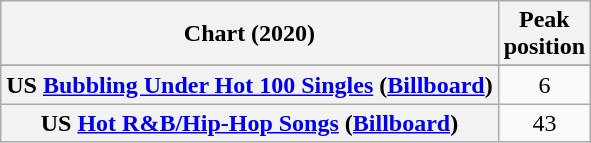<table class="wikitable sortable plainrowheaders" style="text-align:center">
<tr>
<th scope="col">Chart (2020)</th>
<th scope="col">Peak<br>position</th>
</tr>
<tr>
</tr>
<tr>
</tr>
<tr>
</tr>
<tr>
</tr>
<tr>
<th scope="row">US <a href='#'>Bubbling Under Hot 100 Singles</a> (<a href='#'>Billboard</a>)</th>
<td>6</td>
</tr>
<tr>
<th scope="row">US <a href='#'>Hot R&B/Hip-Hop Songs</a> (<a href='#'>Billboard</a>)</th>
<td>43</td>
</tr>
</table>
